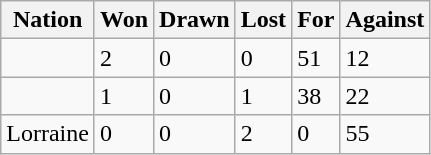<table class="wikitable">
<tr>
<th>Nation</th>
<th>Won</th>
<th>Drawn</th>
<th>Lost</th>
<th>For</th>
<th>Against</th>
</tr>
<tr>
<td></td>
<td>2</td>
<td>0</td>
<td>0</td>
<td>51</td>
<td>12</td>
</tr>
<tr>
<td></td>
<td>1</td>
<td>0</td>
<td>1</td>
<td>38</td>
<td>22</td>
</tr>
<tr>
<td>Lorraine</td>
<td>0</td>
<td>0</td>
<td>2</td>
<td>0</td>
<td>55</td>
</tr>
</table>
